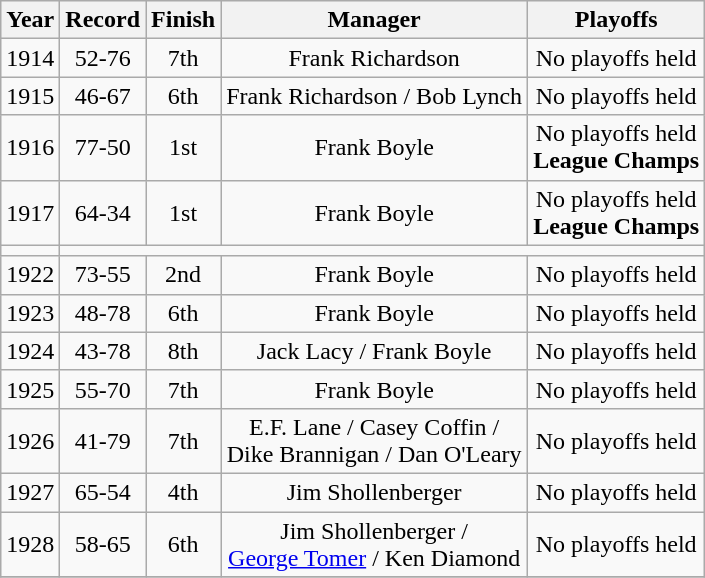<table class="wikitable">
<tr style="background: #F2F2F2;">
<th>Year</th>
<th>Record</th>
<th>Finish</th>
<th>Manager</th>
<th>Playoffs</th>
</tr>
<tr align=center>
<td>1914</td>
<td>52-76</td>
<td>7th</td>
<td>Frank Richardson</td>
<td>No playoffs held</td>
</tr>
<tr align=center>
<td>1915</td>
<td>46-67</td>
<td>6th</td>
<td>Frank Richardson / Bob Lynch</td>
<td>No playoffs held</td>
</tr>
<tr align=center>
<td>1916</td>
<td>77-50</td>
<td>1st</td>
<td>Frank Boyle</td>
<td>No playoffs held <br>   <strong>League Champs</strong></td>
</tr>
<tr align=center>
<td>1917</td>
<td>64-34</td>
<td>1st</td>
<td>Frank Boyle</td>
<td>No playoffs held <br>   <strong>League Champs</strong></td>
</tr>
<tr align=center>
<td></td>
</tr>
<tr align=center>
<td>1922</td>
<td>73-55</td>
<td>2nd</td>
<td>Frank Boyle</td>
<td>No playoffs held</td>
</tr>
<tr align=center>
<td>1923</td>
<td>48-78</td>
<td>6th</td>
<td>Frank Boyle</td>
<td>No playoffs held</td>
</tr>
<tr align=center>
<td>1924</td>
<td>43-78</td>
<td>8th</td>
<td>Jack Lacy / Frank Boyle</td>
<td>No playoffs held</td>
</tr>
<tr align=center>
<td>1925</td>
<td>55-70</td>
<td>7th</td>
<td>Frank Boyle</td>
<td>No playoffs held</td>
</tr>
<tr align=center>
<td>1926</td>
<td>41-79</td>
<td>7th</td>
<td>E.F. Lane / Casey Coffin /<br> Dike Brannigan / Dan O'Leary</td>
<td>No playoffs held</td>
</tr>
<tr align=center>
<td>1927</td>
<td>65-54</td>
<td>4th</td>
<td>Jim Shollenberger</td>
<td>No playoffs held</td>
</tr>
<tr align=center>
<td>1928</td>
<td>58-65</td>
<td>6th</td>
<td>Jim Shollenberger /<br> <a href='#'>George Tomer</a> / Ken Diamond</td>
<td>No playoffs held</td>
</tr>
<tr align=center>
</tr>
</table>
